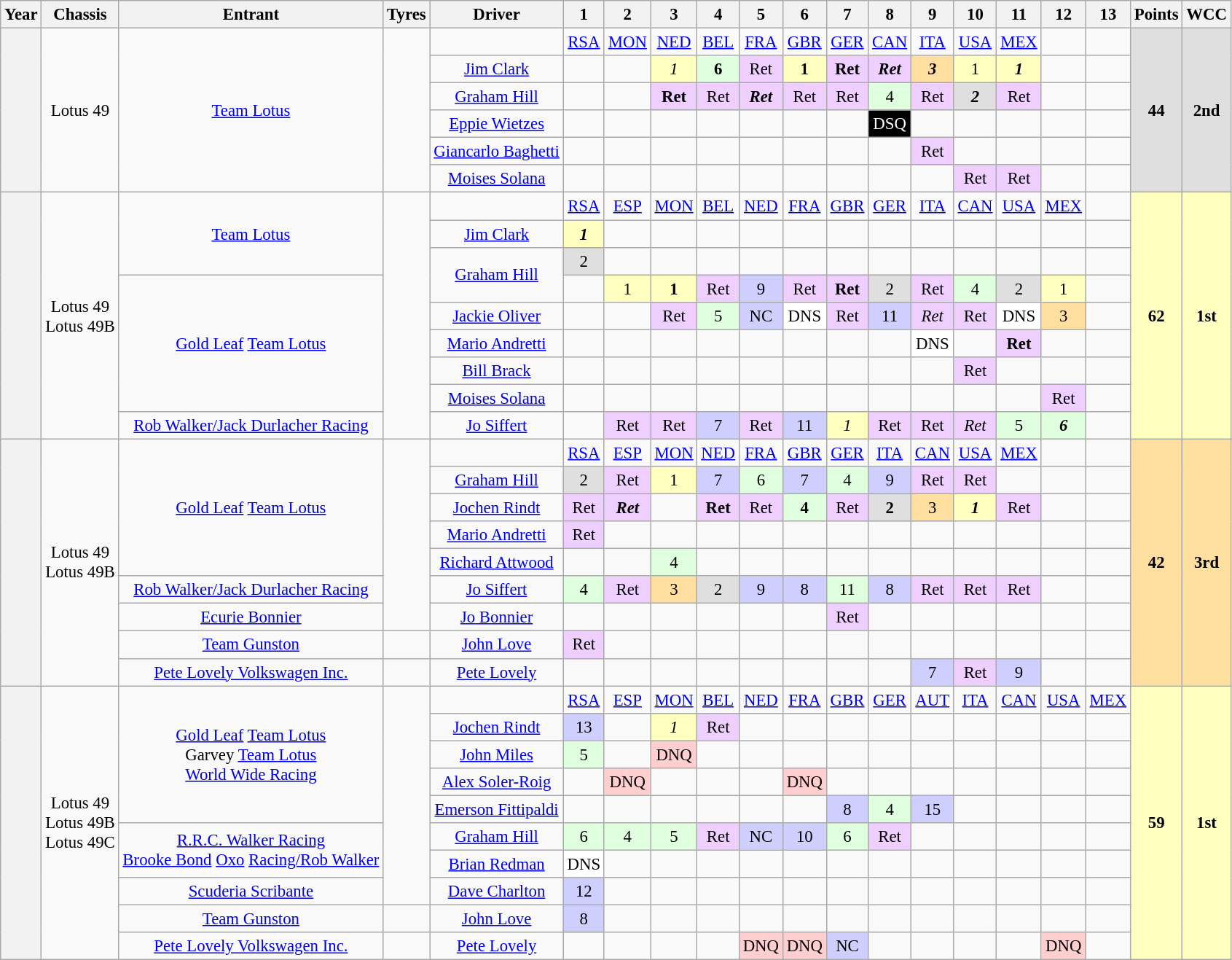<table class="wikitable" style="text-align:center; font-size:95%">
<tr>
<th>Year</th>
<th>Chassis</th>
<th>Entrant</th>
<th>Tyres</th>
<th>Driver</th>
<th>1</th>
<th>2</th>
<th>3</th>
<th>4</th>
<th>5</th>
<th>6</th>
<th>7</th>
<th>8</th>
<th>9</th>
<th>10</th>
<th>11</th>
<th>12</th>
<th>13</th>
<th>Points</th>
<th>WCC</th>
</tr>
<tr>
<th rowspan="6"></th>
<td rowspan="6">Lotus 49</td>
<td rowspan="6"><a href='#'>Team Lotus</a></td>
<td rowspan="6"></td>
<td></td>
<td><a href='#'>RSA</a></td>
<td><a href='#'>MON</a></td>
<td><a href='#'>NED</a></td>
<td><a href='#'>BEL</a></td>
<td><a href='#'>FRA</a></td>
<td><a href='#'>GBR</a></td>
<td><a href='#'>GER</a></td>
<td><a href='#'>CAN</a></td>
<td><a href='#'>ITA</a></td>
<td><a href='#'>USA</a></td>
<td><a href='#'>MEX</a></td>
<td></td>
<td></td>
<td rowspan="6" style="background:#DFDFDF;"><strong>44</strong></td>
<td rowspan="6" style="background:#DFDFDF;"><strong>2nd</strong></td>
</tr>
<tr>
<td><a href='#'>Jim Clark</a></td>
<td></td>
<td></td>
<td style="background:#ffffbf;"><em>1</em></td>
<td style="background:#dfffdf;"><strong>6</strong></td>
<td style="background:#efcfff;">Ret</td>
<td style="background:#ffffbf;"><strong>1</strong></td>
<td style="background:#efcfff;"><strong>Ret</strong></td>
<td style="background:#efcfff;"><strong><em>Ret</em></strong></td>
<td style="background:#ffdf9f;"><strong><em>3</em></strong></td>
<td style="background:#ffffbf;">1</td>
<td style="background:#ffffbf;"><strong><em>1</em></strong></td>
<td></td>
<td></td>
</tr>
<tr>
<td><a href='#'>Graham Hill</a></td>
<td></td>
<td></td>
<td style="background:#EFCFFF;"><strong>Ret</strong></td>
<td style="background:#EFCFFF;">Ret</td>
<td style="background:#EFCFFF;"><strong><em>Ret</em></strong></td>
<td style="background:#EFCFFF;">Ret</td>
<td style="background:#EFCFFF;">Ret</td>
<td style="background:#DFFFDF;">4</td>
<td style="background:#EFCFFF;">Ret</td>
<td style="background:#DFDFDF;"><strong><em>2</em></strong></td>
<td style="background:#EFCFFF;">Ret</td>
<td></td>
<td></td>
</tr>
<tr>
<td><a href='#'>Eppie Wietzes</a></td>
<td></td>
<td></td>
<td></td>
<td></td>
<td></td>
<td></td>
<td></td>
<td style="background:#000000; color:#ffffff">DSQ</td>
<td></td>
<td></td>
<td></td>
<td></td>
<td></td>
</tr>
<tr>
<td><a href='#'>Giancarlo Baghetti</a></td>
<td></td>
<td></td>
<td></td>
<td></td>
<td></td>
<td></td>
<td></td>
<td></td>
<td style="background:#EFCFFF;">Ret</td>
<td></td>
<td></td>
<td></td>
<td></td>
</tr>
<tr>
<td><a href='#'>Moises Solana</a></td>
<td></td>
<td></td>
<td></td>
<td></td>
<td></td>
<td></td>
<td></td>
<td></td>
<td></td>
<td style="background:#EFCFFF;">Ret</td>
<td style="background:#EFCFFF;">Ret</td>
<td></td>
<td></td>
</tr>
<tr>
<th rowspan="9"></th>
<td rowspan="9">Lotus 49<br>Lotus 49B</td>
<td rowspan="3"><a href='#'>Team Lotus</a></td>
<td rowspan="9"></td>
<td></td>
<td><a href='#'>RSA</a></td>
<td><a href='#'>ESP</a></td>
<td><a href='#'>MON</a></td>
<td><a href='#'>BEL</a></td>
<td><a href='#'>NED</a></td>
<td><a href='#'>FRA</a></td>
<td><a href='#'>GBR</a></td>
<td><a href='#'>GER</a></td>
<td><a href='#'>ITA</a></td>
<td><a href='#'>CAN</a></td>
<td><a href='#'>USA</a></td>
<td><a href='#'>MEX</a></td>
<td></td>
<td rowspan="9" style="background:#FFFFBF;"><strong>62</strong></td>
<td rowspan="9" style="background:#FFFFBF;"><strong>1st</strong></td>
</tr>
<tr>
<td><a href='#'>Jim Clark</a></td>
<td style="background:#ffffbf;"><strong><em>1</em></strong></td>
<td></td>
<td></td>
<td></td>
<td></td>
<td></td>
<td></td>
<td></td>
<td></td>
<td></td>
<td></td>
<td></td>
<td></td>
</tr>
<tr>
<td rowspan="2"><a href='#'>Graham Hill</a></td>
<td style="background:#DFDFDF;">2</td>
<td></td>
<td></td>
<td></td>
<td></td>
<td></td>
<td></td>
<td></td>
<td></td>
<td></td>
<td></td>
<td></td>
<td></td>
</tr>
<tr>
<td rowspan="5"><a href='#'>Gold Leaf</a> <a href='#'>Team Lotus</a></td>
<td></td>
<td style="background:#FFFFBF;">1</td>
<td style="background:#FFFFBF;"><strong>1</strong></td>
<td style="background:#EFCFFF;">Ret</td>
<td style="background:#CFCFFF;">9</td>
<td style="background:#EFCFFF;">Ret</td>
<td style="background:#EFCFFF;"><strong>Ret</strong></td>
<td style="background:#DFDFDF;">2</td>
<td style="background:#EFCFFF;">Ret</td>
<td style="background:#DFFFDF;">4</td>
<td style="background:#DFDFDF;">2</td>
<td style="background:#FFFFBF;">1</td>
<td></td>
</tr>
<tr>
<td><a href='#'>Jackie Oliver</a></td>
<td></td>
<td></td>
<td style="background:#EFCFFF;">Ret</td>
<td style="background:#DFFFDF;">5</td>
<td style="background:#CFCFFF;">NC</td>
<td style="background:#FFFFFF;">DNS</td>
<td style="background:#EFCFFF;">Ret</td>
<td style="background:#CFCFFF;">11</td>
<td style="background:#EFCFFF;"><em>Ret</em></td>
<td style="background:#EFCFFF;">Ret</td>
<td style="background:#FFFFFF;">DNS</td>
<td style="background:#FFDF9F;">3</td>
<td></td>
</tr>
<tr>
<td><a href='#'>Mario Andretti</a></td>
<td></td>
<td></td>
<td></td>
<td></td>
<td></td>
<td></td>
<td></td>
<td></td>
<td style="background:#FFFFFF;">DNS</td>
<td></td>
<td style="background:#EFCFFF;"><strong>Ret</strong></td>
<td></td>
<td></td>
</tr>
<tr>
<td><a href='#'>Bill Brack</a></td>
<td></td>
<td></td>
<td></td>
<td></td>
<td></td>
<td></td>
<td></td>
<td></td>
<td></td>
<td style="background:#EFCFFF;">Ret</td>
<td></td>
<td></td>
<td></td>
</tr>
<tr>
<td><a href='#'>Moises Solana</a></td>
<td></td>
<td></td>
<td></td>
<td></td>
<td></td>
<td></td>
<td></td>
<td></td>
<td></td>
<td></td>
<td></td>
<td style="background:#EFCFFF;">Ret</td>
<td></td>
</tr>
<tr>
<td><a href='#'>Rob Walker/Jack Durlacher Racing</a></td>
<td><a href='#'>Jo Siffert</a></td>
<td></td>
<td style="background:#EFCFFF;">Ret</td>
<td style="background:#EFCFFF;">Ret</td>
<td style="background:#CFCFFF;">7</td>
<td style="background:#EFCFFF;">Ret</td>
<td style="background:#CFCFFF;">11</td>
<td style="background:#FFFFBF;"><em>1</em></td>
<td style="background:#EFCFFF;">Ret</td>
<td style="background:#EFCFFF;">Ret</td>
<td style="background:#EFCFFF;"><em>Ret</em></td>
<td style="background:#DFFFDF;">5</td>
<td style="background:#DFFFDF;"><strong><em>6</em></strong></td>
<td></td>
</tr>
<tr>
<th rowspan="9"></th>
<td rowspan="9">Lotus 49<br>Lotus 49B</td>
<td rowspan="5"><a href='#'>Gold Leaf</a> <a href='#'>Team Lotus</a></td>
<td rowspan="7"></td>
<td></td>
<td><a href='#'>RSA</a></td>
<td><a href='#'>ESP</a></td>
<td><a href='#'>MON</a></td>
<td><a href='#'>NED</a></td>
<td><a href='#'>FRA</a></td>
<td><a href='#'>GBR</a></td>
<td><a href='#'>GER</a></td>
<td><a href='#'>ITA</a></td>
<td><a href='#'>CAN</a></td>
<td><a href='#'>USA</a></td>
<td><a href='#'>MEX</a></td>
<td></td>
<td></td>
<td rowspan="9" style="background:#FFDF9F;"><strong>42</strong></td>
<td rowspan="9" style="background:#FFDF9F;"><strong>3rd</strong></td>
</tr>
<tr>
<td><a href='#'>Graham Hill</a></td>
<td style="background:#DFDFDF;">2</td>
<td style="background:#EFCFFF;">Ret</td>
<td style="background:#FFFFBF;">1</td>
<td style="background:#CFCFFF;">7</td>
<td style="background:#DFFFDF;">6</td>
<td style="background:#CFCFFF;">7</td>
<td style="background:#DFFFDF;">4</td>
<td style="background:#CFCFFF;">9</td>
<td style="background:#EFCFFF;">Ret</td>
<td style="background:#EFCFFF;">Ret</td>
<td></td>
<td></td>
<td></td>
</tr>
<tr>
<td><a href='#'>Jochen Rindt</a></td>
<td style="background:#EFCFFF;">Ret</td>
<td style="background:#EFCFFF;"><strong><em>Ret</em></strong></td>
<td></td>
<td style="background:#EFCFFF;"><strong>Ret</strong></td>
<td style="background:#EFCFFF;">Ret</td>
<td style="background:#DFFFDF;"><strong>4</strong></td>
<td style="background:#EFCFFF;">Ret</td>
<td style="background:#DFDFDF;"><strong>2</strong></td>
<td style="background:#FFDF9F;">3</td>
<td style="background:#FFFFBF;"><strong><em>1</em></strong></td>
<td style="background:#EFCFFF;">Ret</td>
<td></td>
<td></td>
</tr>
<tr>
<td><a href='#'>Mario Andretti</a></td>
<td style="background:#EFCFFF;">Ret</td>
<td></td>
<td></td>
<td></td>
<td></td>
<td></td>
<td></td>
<td></td>
<td></td>
<td></td>
<td></td>
<td></td>
<td></td>
</tr>
<tr>
<td><a href='#'>Richard Attwood</a></td>
<td></td>
<td></td>
<td style="background:#DFFFDF;">4</td>
<td></td>
<td></td>
<td></td>
<td></td>
<td></td>
<td></td>
<td></td>
<td></td>
<td></td>
<td></td>
</tr>
<tr>
<td><a href='#'>Rob Walker/Jack Durlacher Racing</a></td>
<td><a href='#'>Jo Siffert</a></td>
<td style="background:#DFFFDF;">4</td>
<td style="background:#EFCFFF;">Ret</td>
<td style="background:#FFDF9F;">3</td>
<td style="background:#DFDFDF;">2</td>
<td style="background:#CFCFFF;">9</td>
<td style="background:#CFCFFF;">8</td>
<td style="background:#DFFFDF;">11</td>
<td style="background:#CFCFFF;">8</td>
<td style="background:#EFCFFF;">Ret</td>
<td style="background:#EFCFFF;">Ret</td>
<td style="background:#EFCFFF;">Ret</td>
<td></td>
<td></td>
</tr>
<tr>
<td><a href='#'>Ecurie Bonnier</a></td>
<td><a href='#'>Jo Bonnier</a></td>
<td></td>
<td></td>
<td></td>
<td></td>
<td></td>
<td></td>
<td style="background:#EFCFFF;">Ret</td>
<td></td>
<td></td>
<td></td>
<td></td>
<td></td>
<td></td>
</tr>
<tr>
<td><a href='#'>Team Gunston</a></td>
<td></td>
<td><a href='#'>John Love</a></td>
<td style="background:#EFCFFF;">Ret</td>
<td></td>
<td></td>
<td></td>
<td></td>
<td></td>
<td></td>
<td></td>
<td></td>
<td></td>
<td></td>
<td></td>
<td></td>
</tr>
<tr>
<td><a href='#'>Pete Lovely Volkswagen Inc.</a></td>
<td></td>
<td><a href='#'>Pete Lovely</a></td>
<td></td>
<td></td>
<td></td>
<td></td>
<td></td>
<td></td>
<td></td>
<td></td>
<td style="background:#CFCFFF;">7</td>
<td style="background:#EFCFFF;">Ret</td>
<td style="background:#CFCFFF;">9</td>
<td></td>
<td></td>
</tr>
<tr>
<th rowspan="10"></th>
<td rowspan="10">Lotus 49<br>Lotus 49B<br>Lotus 49C</td>
<td rowspan="5"><a href='#'>Gold Leaf</a> <a href='#'>Team Lotus</a><br>Garvey <a href='#'>Team Lotus</a><br><a href='#'>World Wide Racing</a></td>
<td rowspan="8"></td>
<td></td>
<td><a href='#'>RSA</a></td>
<td><a href='#'>ESP</a></td>
<td><a href='#'>MON</a></td>
<td><a href='#'>BEL</a></td>
<td><a href='#'>NED</a></td>
<td><a href='#'>FRA</a></td>
<td><a href='#'>GBR</a></td>
<td><a href='#'>GER</a></td>
<td><a href='#'>AUT</a></td>
<td><a href='#'>ITA</a></td>
<td><a href='#'>CAN</a></td>
<td><a href='#'>USA</a></td>
<td><a href='#'>MEX</a></td>
<td rowspan="10" style="background:#FFFFBF;"><strong>59</strong></td>
<td rowspan="10" style="background:#FFFFBF;"><strong>1st</strong></td>
</tr>
<tr>
<td><a href='#'>Jochen Rindt</a></td>
<td style="background:#CFCFFF;">13</td>
<td></td>
<td style="background:#FFFFBF;"><em>1</em></td>
<td style="background:#EFCFFF;">Ret</td>
<td></td>
<td></td>
<td></td>
<td></td>
<td></td>
<td></td>
<td></td>
<td></td>
<td></td>
</tr>
<tr>
<td><a href='#'>John Miles</a></td>
<td style="background:#DFFFDF;">5</td>
<td></td>
<td style="background:#FFCFCF;">DNQ</td>
<td></td>
<td></td>
<td></td>
<td></td>
<td></td>
<td></td>
<td></td>
<td></td>
<td></td>
<td></td>
</tr>
<tr>
<td><a href='#'>Alex Soler-Roig</a></td>
<td></td>
<td style="background:#FFCFCF;">DNQ</td>
<td></td>
<td></td>
<td></td>
<td style="background:#FFCFCF;">DNQ</td>
<td></td>
<td></td>
<td></td>
<td></td>
<td></td>
<td></td>
<td></td>
</tr>
<tr>
<td><a href='#'>Emerson Fittipaldi</a></td>
<td></td>
<td></td>
<td></td>
<td></td>
<td></td>
<td></td>
<td style="background:#CFCFFF;">8</td>
<td style="background:#DFFFDF;">4</td>
<td style="background:#CFCFFF;">15</td>
<td></td>
<td></td>
<td></td>
<td></td>
</tr>
<tr>
<td rowspan="2"><a href='#'>R.R.C. Walker Racing</a><br><a href='#'>Brooke Bond</a> <a href='#'>Oxo</a> <a href='#'>Racing/Rob Walker</a></td>
<td><a href='#'>Graham Hill</a></td>
<td style="background:#DFFFDF;">6</td>
<td style="background:#DFFFDF;">4</td>
<td style="background:#DFFFDF;">5</td>
<td style="background:#EFCFFF;">Ret</td>
<td style="background:#CFCFFF;">NC</td>
<td style="background:#CFCFFF;">10</td>
<td style="background:#DFFFDF;">6</td>
<td style="background:#EFCFFF;">Ret</td>
<td></td>
<td></td>
<td></td>
<td></td>
<td></td>
</tr>
<tr>
<td><a href='#'>Brian Redman</a></td>
<td style="background:#FFFFFF;">DNS</td>
<td></td>
<td></td>
<td></td>
<td></td>
<td></td>
<td></td>
<td></td>
<td></td>
<td></td>
<td></td>
<td></td>
<td></td>
</tr>
<tr>
<td><a href='#'>Scuderia Scribante</a></td>
<td><a href='#'>Dave Charlton</a></td>
<td style="background:#CFCFFF;">12</td>
<td></td>
<td></td>
<td></td>
<td></td>
<td></td>
<td></td>
<td></td>
<td></td>
<td></td>
<td></td>
<td></td>
<td></td>
</tr>
<tr>
<td><a href='#'>Team Gunston</a></td>
<td></td>
<td><a href='#'>John Love</a></td>
<td style="background:#CFCFFF;">8</td>
<td></td>
<td></td>
<td></td>
<td></td>
<td></td>
<td></td>
<td></td>
<td></td>
<td></td>
<td></td>
<td></td>
<td></td>
</tr>
<tr>
<td><a href='#'>Pete Lovely Volkswagen Inc.</a></td>
<td></td>
<td><a href='#'>Pete Lovely</a></td>
<td></td>
<td></td>
<td></td>
<td></td>
<td style="background:#FFCFCF;">DNQ</td>
<td style="background:#FFCFCF;">DNQ</td>
<td style="background:#CFCFFF;">NC</td>
<td></td>
<td></td>
<td></td>
<td></td>
<td style="background:#FFCFCF;">DNQ</td>
<td></td>
</tr>
</table>
